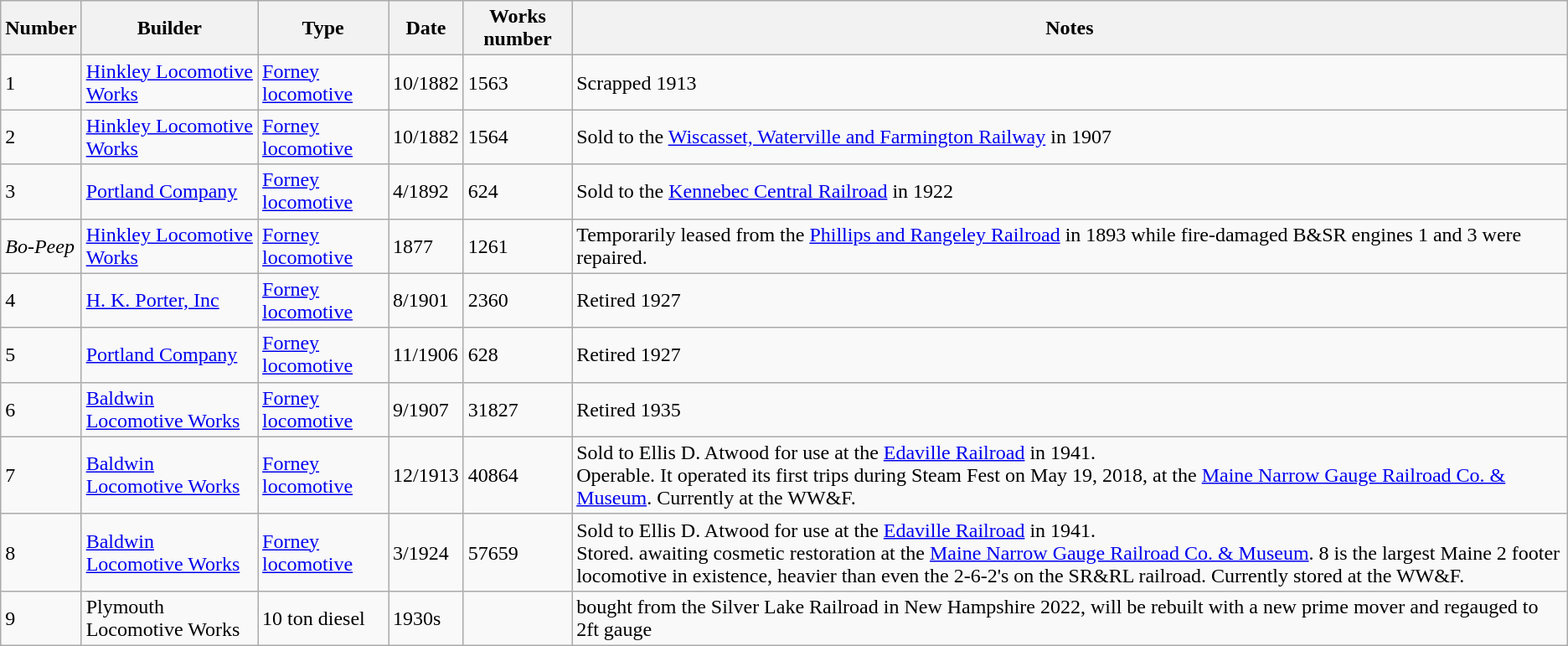<table class="wikitable">
<tr>
<th>Number</th>
<th>Builder</th>
<th>Type</th>
<th>Date</th>
<th>Works number</th>
<th>Notes</th>
</tr>
<tr>
<td>1</td>
<td><a href='#'>Hinkley Locomotive Works</a></td>
<td> <a href='#'>Forney locomotive</a></td>
<td>10/1882</td>
<td>1563</td>
<td>Scrapped 1913</td>
</tr>
<tr>
<td>2</td>
<td><a href='#'>Hinkley Locomotive Works</a></td>
<td> <a href='#'>Forney locomotive</a></td>
<td>10/1882</td>
<td>1564</td>
<td>Sold to the <a href='#'>Wiscasset, Waterville and Farmington Railway</a> in 1907</td>
</tr>
<tr>
<td>3</td>
<td><a href='#'>Portland Company</a></td>
<td> <a href='#'>Forney locomotive</a></td>
<td>4/1892</td>
<td>624</td>
<td>Sold to the <a href='#'>Kennebec Central Railroad</a> in 1922</td>
</tr>
<tr>
<td><em>Bo-Peep</em></td>
<td><a href='#'>Hinkley Locomotive Works</a></td>
<td> <a href='#'>Forney locomotive</a></td>
<td>1877</td>
<td>1261</td>
<td>Temporarily leased from the <a href='#'>Phillips and Rangeley Railroad</a> in 1893 while fire-damaged B&SR engines 1 and 3 were repaired.</td>
</tr>
<tr>
<td>4</td>
<td><a href='#'>H. K. Porter, Inc</a></td>
<td> <a href='#'>Forney locomotive</a></td>
<td>8/1901</td>
<td>2360</td>
<td>Retired 1927</td>
</tr>
<tr>
<td>5</td>
<td><a href='#'>Portland Company</a></td>
<td> <a href='#'>Forney locomotive</a></td>
<td>11/1906</td>
<td>628</td>
<td>Retired 1927</td>
</tr>
<tr>
<td>6</td>
<td><a href='#'>Baldwin Locomotive Works</a></td>
<td> <a href='#'>Forney locomotive</a></td>
<td>9/1907</td>
<td>31827</td>
<td>Retired 1935</td>
</tr>
<tr>
<td>7</td>
<td><a href='#'>Baldwin Locomotive Works</a></td>
<td> <a href='#'>Forney locomotive</a></td>
<td>12/1913</td>
<td>40864</td>
<td>Sold to Ellis D. Atwood for use at the <a href='#'>Edaville Railroad</a> in 1941.<br>Operable. It operated its first trips during Steam Fest on May 19, 2018, at the <a href='#'>Maine Narrow Gauge Railroad Co. & Museum</a>. Currently at the WW&F.</td>
</tr>
<tr>
<td>8</td>
<td><a href='#'>Baldwin Locomotive Works</a></td>
<td> <a href='#'>Forney locomotive</a></td>
<td>3/1924</td>
<td>57659</td>
<td>Sold to Ellis D. Atwood for use at the <a href='#'>Edaville Railroad</a> in 1941.<br>Stored. awaiting cosmetic restoration at the <a href='#'>Maine Narrow Gauge Railroad Co. & Museum</a>. 8 is the largest Maine 2 footer locomotive in existence, heavier than even the 2-6-2's on the SR&RL railroad. Currently stored at the WW&F.</td>
</tr>
<tr>
<td>9</td>
<td>Plymouth Locomotive Works</td>
<td>10 ton diesel</td>
<td>1930s</td>
<td></td>
<td>bought from the Silver Lake Railroad in New Hampshire 2022, will be rebuilt with a new prime mover and regauged to 2ft gauge</td>
</tr>
</table>
